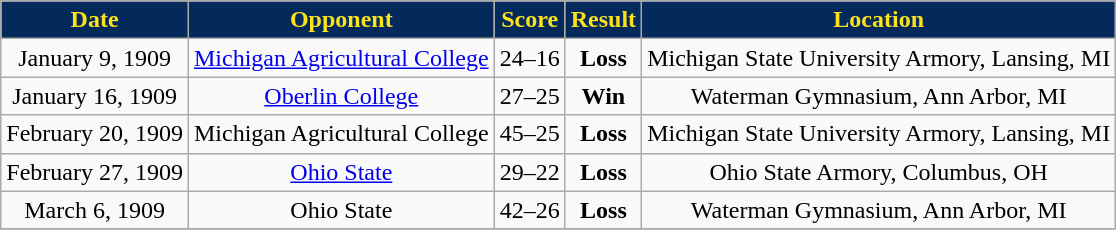<table class="wikitable" width=" ">
<tr align="center"  style="background:#042A5C; color:#FCE21C;">
<td><strong>Date</strong></td>
<td><strong>Opponent</strong></td>
<td><strong>Score</strong></td>
<td><strong>Result</strong></td>
<td><strong>Location</strong></td>
</tr>
<tr align="center" bgcolor="">
<td>January 9, 1909</td>
<td><a href='#'>Michigan Agricultural College</a></td>
<td>24–16</td>
<td><strong>Loss</strong></td>
<td>Michigan State University Armory, Lansing, MI</td>
</tr>
<tr align="center" bgcolor="">
<td>January 16, 1909</td>
<td><a href='#'>Oberlin College</a></td>
<td>27–25</td>
<td><strong>Win</strong></td>
<td>Waterman Gymnasium, Ann Arbor, MI</td>
</tr>
<tr align="center" bgcolor="">
<td>February 20, 1909</td>
<td>Michigan Agricultural College</td>
<td>45–25</td>
<td><strong>Loss</strong></td>
<td>Michigan State University Armory, Lansing, MI</td>
</tr>
<tr align="center" bgcolor="">
<td>February 27, 1909</td>
<td><a href='#'>Ohio State</a></td>
<td>29–22</td>
<td><strong>Loss</strong></td>
<td>Ohio State Armory, Columbus, OH</td>
</tr>
<tr align="center" bgcolor="">
<td>March 6, 1909</td>
<td>Ohio State</td>
<td>42–26</td>
<td><strong>Loss</strong></td>
<td>Waterman Gymnasium, Ann Arbor, MI</td>
</tr>
<tr align="center" bgcolor="">
</tr>
</table>
